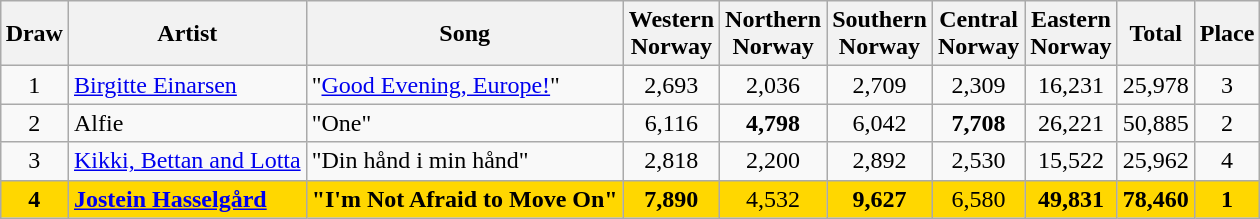<table class="sortable wikitable" style="margin: 1em auto 1em auto; text-align:center">
<tr>
<th>Draw</th>
<th>Artist</th>
<th>Song</th>
<th>Western<br>Norway</th>
<th>Northern<br>Norway</th>
<th>Southern<br>Norway</th>
<th>Central<br>Norway</th>
<th>Eastern<br>Norway</th>
<th>Total</th>
<th>Place</th>
</tr>
<tr>
<td>1</td>
<td align="left"><a href='#'>Birgitte Einarsen</a></td>
<td align="left">"<a href='#'>Good Evening, Europe!</a>"</td>
<td>2,693</td>
<td>2,036</td>
<td>2,709</td>
<td>2,309</td>
<td>16,231</td>
<td>25,978</td>
<td>3</td>
</tr>
<tr>
<td>2</td>
<td align="left">Alfie</td>
<td align="left">"One"</td>
<td>6,116</td>
<td><strong>4,798</strong></td>
<td>6,042</td>
<td><strong>7,708</strong></td>
<td>26,221</td>
<td>50,885</td>
<td>2</td>
</tr>
<tr>
<td>3</td>
<td align="left"><a href='#'>Kikki, Bettan and Lotta</a></td>
<td align="left">"Din hånd i min hånd"</td>
<td>2,818</td>
<td>2,200</td>
<td>2,892</td>
<td>2,530</td>
<td>15,522</td>
<td>25,962</td>
<td>4</td>
</tr>
<tr style="background:gold;">
<td><strong>4</strong></td>
<td align="left"><strong><a href='#'>Jostein Hasselgård</a></strong></td>
<td align="left"><strong>"I'm Not Afraid to Move On"</strong></td>
<td><strong>7,890</strong></td>
<td>4,532</td>
<td><strong>9,627</strong></td>
<td>6,580</td>
<td><strong>49,831</strong></td>
<td><strong>78,460</strong></td>
<td><strong>1</strong></td>
</tr>
</table>
